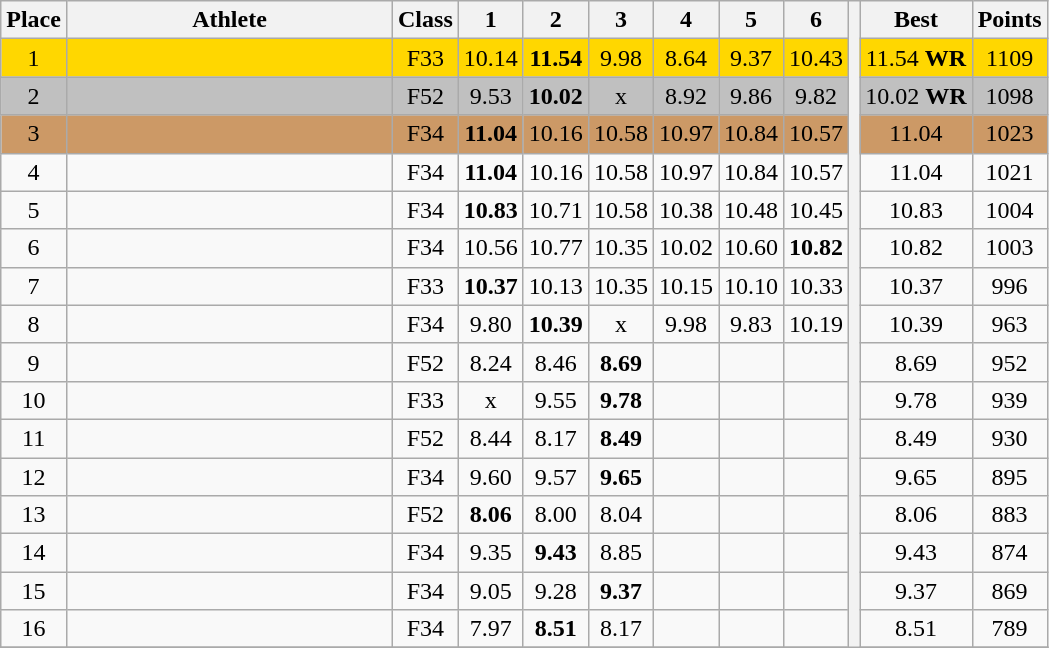<table class="wikitable" style="text-align:center">
<tr>
<th>Place</th>
<th width=210>Athlete</th>
<th>Class</th>
<th>1</th>
<th>2</th>
<th>3</th>
<th>4</th>
<th>5</th>
<th>6</th>
<th rowspan=20></th>
<th>Best</th>
<th>Points</th>
</tr>
<tr bgcolor=gold>
<td>1</td>
<td align=left></td>
<td>F33</td>
<td>10.14</td>
<td><strong>11.54</strong></td>
<td>9.98</td>
<td>8.64</td>
<td>9.37</td>
<td>10.43</td>
<td>11.54 <strong>WR</strong></td>
<td>1109</td>
</tr>
<tr bgcolor=silver>
<td>2</td>
<td align=left></td>
<td>F52</td>
<td>9.53</td>
<td><strong>10.02</strong></td>
<td>x</td>
<td>8.92</td>
<td>9.86</td>
<td>9.82</td>
<td>10.02 <strong>WR</strong></td>
<td>1098</td>
</tr>
<tr bgcolor=cc9966>
<td>3</td>
<td align=left></td>
<td>F34</td>
<td><strong>11.04</strong></td>
<td>10.16</td>
<td>10.58</td>
<td>10.97</td>
<td>10.84</td>
<td>10.57</td>
<td>11.04</td>
<td>1023</td>
</tr>
<tr>
<td>4</td>
<td align=left></td>
<td>F34</td>
<td><strong>11.04</strong></td>
<td>10.16</td>
<td>10.58</td>
<td>10.97</td>
<td>10.84</td>
<td>10.57</td>
<td>11.04</td>
<td>1021</td>
</tr>
<tr>
<td>5</td>
<td align=left></td>
<td>F34</td>
<td><strong>10.83</strong></td>
<td>10.71</td>
<td>10.58</td>
<td>10.38</td>
<td>10.48</td>
<td>10.45</td>
<td>10.83</td>
<td>1004</td>
</tr>
<tr>
<td>6</td>
<td align=left></td>
<td>F34</td>
<td>10.56</td>
<td>10.77</td>
<td>10.35</td>
<td>10.02</td>
<td>10.60</td>
<td><strong>10.82</strong></td>
<td>10.82</td>
<td>1003</td>
</tr>
<tr>
<td>7</td>
<td align=left></td>
<td>F33</td>
<td><strong>10.37</strong></td>
<td>10.13</td>
<td>10.35</td>
<td>10.15</td>
<td>10.10</td>
<td>10.33</td>
<td>10.37</td>
<td>996</td>
</tr>
<tr>
<td>8</td>
<td align=left></td>
<td>F34</td>
<td>9.80</td>
<td><strong>10.39</strong></td>
<td>x</td>
<td>9.98</td>
<td>9.83</td>
<td>10.19</td>
<td>10.39</td>
<td>963</td>
</tr>
<tr>
<td>9</td>
<td align=left></td>
<td>F52</td>
<td>8.24</td>
<td>8.46</td>
<td><strong>8.69</strong></td>
<td></td>
<td></td>
<td></td>
<td>8.69</td>
<td>952</td>
</tr>
<tr>
<td>10</td>
<td align=left></td>
<td>F33</td>
<td>x</td>
<td>9.55</td>
<td><strong>9.78</strong></td>
<td></td>
<td></td>
<td></td>
<td>9.78</td>
<td>939</td>
</tr>
<tr>
<td>11</td>
<td align=left></td>
<td>F52</td>
<td>8.44</td>
<td>8.17</td>
<td><strong>8.49</strong></td>
<td></td>
<td></td>
<td></td>
<td>8.49</td>
<td>930</td>
</tr>
<tr>
<td>12</td>
<td align=left></td>
<td>F34</td>
<td>9.60</td>
<td>9.57</td>
<td><strong>9.65</strong></td>
<td></td>
<td></td>
<td></td>
<td>9.65</td>
<td>895</td>
</tr>
<tr>
<td>13</td>
<td align=left></td>
<td>F52</td>
<td><strong>8.06</strong></td>
<td>8.00</td>
<td>8.04</td>
<td></td>
<td></td>
<td></td>
<td>8.06</td>
<td>883</td>
</tr>
<tr>
<td>14</td>
<td align=left></td>
<td>F34</td>
<td>9.35</td>
<td><strong>9.43</strong></td>
<td>8.85</td>
<td></td>
<td></td>
<td></td>
<td>9.43</td>
<td>874</td>
</tr>
<tr>
<td>15</td>
<td align=left></td>
<td>F34</td>
<td>9.05</td>
<td>9.28</td>
<td><strong>9.37</strong></td>
<td></td>
<td></td>
<td></td>
<td>9.37</td>
<td>869</td>
</tr>
<tr>
<td>16</td>
<td align=left></td>
<td>F34</td>
<td>7.97</td>
<td><strong>8.51</strong></td>
<td>8.17</td>
<td></td>
<td></td>
<td></td>
<td>8.51</td>
<td>789</td>
</tr>
<tr>
</tr>
</table>
